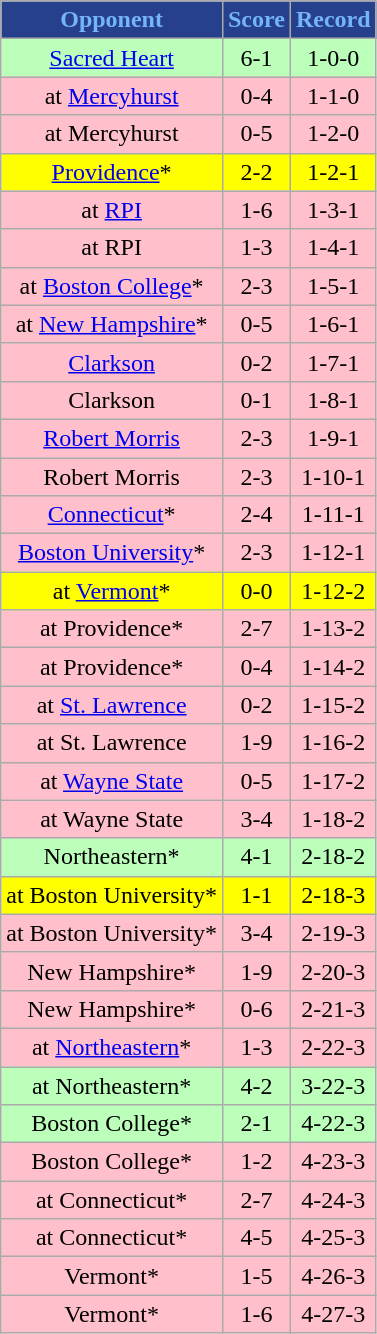<table class="wikitable">
<tr align="center"  style="background:#27408B;color:#74B4FA;">
<td><strong>Opponent</strong></td>
<td><strong>Score</strong></td>
<td><strong>Record</strong></td>
</tr>
<tr align="center" bgcolor="bbffbb">
<td><a href='#'>Sacred Heart</a></td>
<td>6-1</td>
<td>1-0-0</td>
</tr>
<tr align="center" bgcolor="pink">
<td>at <a href='#'>Mercyhurst</a></td>
<td>0-4</td>
<td>1-1-0</td>
</tr>
<tr align="center" bgcolor="pink">
<td>at Mercyhurst</td>
<td>0-5</td>
<td>1-2-0</td>
</tr>
<tr align="center" bgcolor="yellow">
<td><a href='#'>Providence</a>*</td>
<td>2-2</td>
<td>1-2-1</td>
</tr>
<tr align="center" bgcolor="pink">
<td>at <a href='#'>RPI</a></td>
<td>1-6</td>
<td>1-3-1</td>
</tr>
<tr align="center" bgcolor="pink">
<td>at RPI</td>
<td>1-3</td>
<td>1-4-1</td>
</tr>
<tr align="center" bgcolor="pink">
<td>at <a href='#'>Boston College</a>*</td>
<td>2-3</td>
<td>1-5-1</td>
</tr>
<tr align="center" bgcolor="pink">
<td>at <a href='#'>New Hampshire</a>*</td>
<td>0-5</td>
<td>1-6-1</td>
</tr>
<tr align="center" bgcolor="pink">
<td><a href='#'>Clarkson</a></td>
<td>0-2</td>
<td>1-7-1</td>
</tr>
<tr align="center" bgcolor="pink">
<td>Clarkson</td>
<td>0-1</td>
<td>1-8-1</td>
</tr>
<tr align="center" bgcolor="pink">
<td><a href='#'>Robert Morris</a></td>
<td>2-3</td>
<td>1-9-1</td>
</tr>
<tr align="center" bgcolor="pink">
<td>Robert Morris</td>
<td>2-3</td>
<td>1-10-1</td>
</tr>
<tr align="center" bgcolor="pink">
<td><a href='#'>Connecticut</a>*</td>
<td>2-4</td>
<td>1-11-1</td>
</tr>
<tr align="center" bgcolor="pink">
<td><a href='#'>Boston University</a>*</td>
<td>2-3</td>
<td>1-12-1</td>
</tr>
<tr align="center" bgcolor="yellow">
<td>at <a href='#'>Vermont</a>*</td>
<td>0-0</td>
<td>1-12-2</td>
</tr>
<tr align="center" bgcolor="pink">
<td>at Providence*</td>
<td>2-7</td>
<td>1-13-2</td>
</tr>
<tr align="center" bgcolor="pink">
<td>at Providence*</td>
<td>0-4</td>
<td>1-14-2</td>
</tr>
<tr align="center" bgcolor="pink">
<td>at <a href='#'>St. Lawrence</a></td>
<td>0-2</td>
<td>1-15-2</td>
</tr>
<tr align="center" bgcolor="pink">
<td>at St. Lawrence</td>
<td>1-9</td>
<td>1-16-2</td>
</tr>
<tr align="center" bgcolor="pink">
<td>at <a href='#'>Wayne State</a></td>
<td>0-5</td>
<td>1-17-2</td>
</tr>
<tr align="center" bgcolor="pink">
<td>at Wayne State</td>
<td>3-4</td>
<td>1-18-2</td>
</tr>
<tr align="center" bgcolor="bbffbb">
<td>Northeastern*</td>
<td>4-1</td>
<td>2-18-2</td>
</tr>
<tr align="center" bgcolor="yellow">
<td>at Boston University*</td>
<td>1-1</td>
<td>2-18-3</td>
</tr>
<tr align="center" bgcolor="pink">
<td>at Boston University*</td>
<td>3-4</td>
<td>2-19-3</td>
</tr>
<tr align="center" bgcolor="pink">
<td>New Hampshire*</td>
<td>1-9</td>
<td>2-20-3</td>
</tr>
<tr align="center" bgcolor="pink">
<td>New Hampshire*</td>
<td>0-6</td>
<td>2-21-3</td>
</tr>
<tr align="center" bgcolor="pink">
<td>at <a href='#'>Northeastern</a>*</td>
<td>1-3</td>
<td>2-22-3</td>
</tr>
<tr align="center" bgcolor="bbffbb">
<td>at Northeastern*</td>
<td>4-2</td>
<td>3-22-3</td>
</tr>
<tr align="center" bgcolor="bbffbb">
<td>Boston College*</td>
<td>2-1</td>
<td>4-22-3</td>
</tr>
<tr align="center" bgcolor="pink">
<td>Boston College*</td>
<td>1-2</td>
<td>4-23-3</td>
</tr>
<tr align="center" bgcolor="pink">
<td>at Connecticut*</td>
<td>2-7</td>
<td>4-24-3</td>
</tr>
<tr align="center" bgcolor="pink">
<td>at Connecticut*</td>
<td>4-5</td>
<td>4-25-3</td>
</tr>
<tr align="center" bgcolor="pink">
<td>Vermont*</td>
<td>1-5</td>
<td>4-26-3</td>
</tr>
<tr align="center" bgcolor="pink">
<td>Vermont*</td>
<td>1-6</td>
<td>4-27-3</td>
</tr>
</table>
